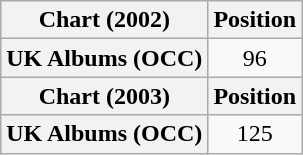<table class="wikitable plainrowheaders" style="text-align:center;">
<tr>
<th scope="col">Chart (2002)</th>
<th scope="col">Position</th>
</tr>
<tr>
<th scope="row">UK Albums (OCC)</th>
<td>96</td>
</tr>
<tr>
<th scope="col">Chart (2003)</th>
<th scope="col">Position</th>
</tr>
<tr>
<th scope="row">UK Albums (OCC)</th>
<td>125</td>
</tr>
</table>
